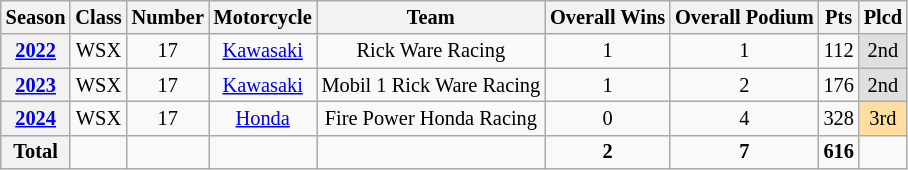<table class="wikitable" style="font-size: 85%; text-align:center">
<tr>
<th>Season</th>
<th>Class</th>
<th>Number</th>
<th>Motorcycle</th>
<th>Team</th>
<th>Overall Wins</th>
<th>Overall Podium</th>
<th>Pts</th>
<th>Plcd</th>
</tr>
<tr>
<th><a href='#'>2022</a></th>
<td>WSX</td>
<td>17</td>
<td><a href='#'>Kawasaki</a></td>
<td>Rick Ware Racing</td>
<td>1</td>
<td>1</td>
<td>112</td>
<td style="background:#dfdfdf;">2nd</td>
</tr>
<tr>
<th><a href='#'>2023</a></th>
<td>WSX</td>
<td>17</td>
<td><a href='#'>Kawasaki</a></td>
<td>Mobil 1 Rick Ware Racing</td>
<td>1</td>
<td>2</td>
<td>176</td>
<td style="background:#dfdfdf;">2nd</td>
</tr>
<tr>
<th><a href='#'>2024</a></th>
<td>WSX</td>
<td>17</td>
<td><a href='#'>Honda</a></td>
<td>Fire Power Honda Racing</td>
<td>0</td>
<td>4</td>
<td>328</td>
<td style="background:#ffdf9f;">3rd</td>
</tr>
<tr>
<th>Total</th>
<td></td>
<td></td>
<td></td>
<td></td>
<td><strong>2</strong></td>
<td><strong>7</strong></td>
<td><strong>616</strong></td>
<td></td>
</tr>
</table>
